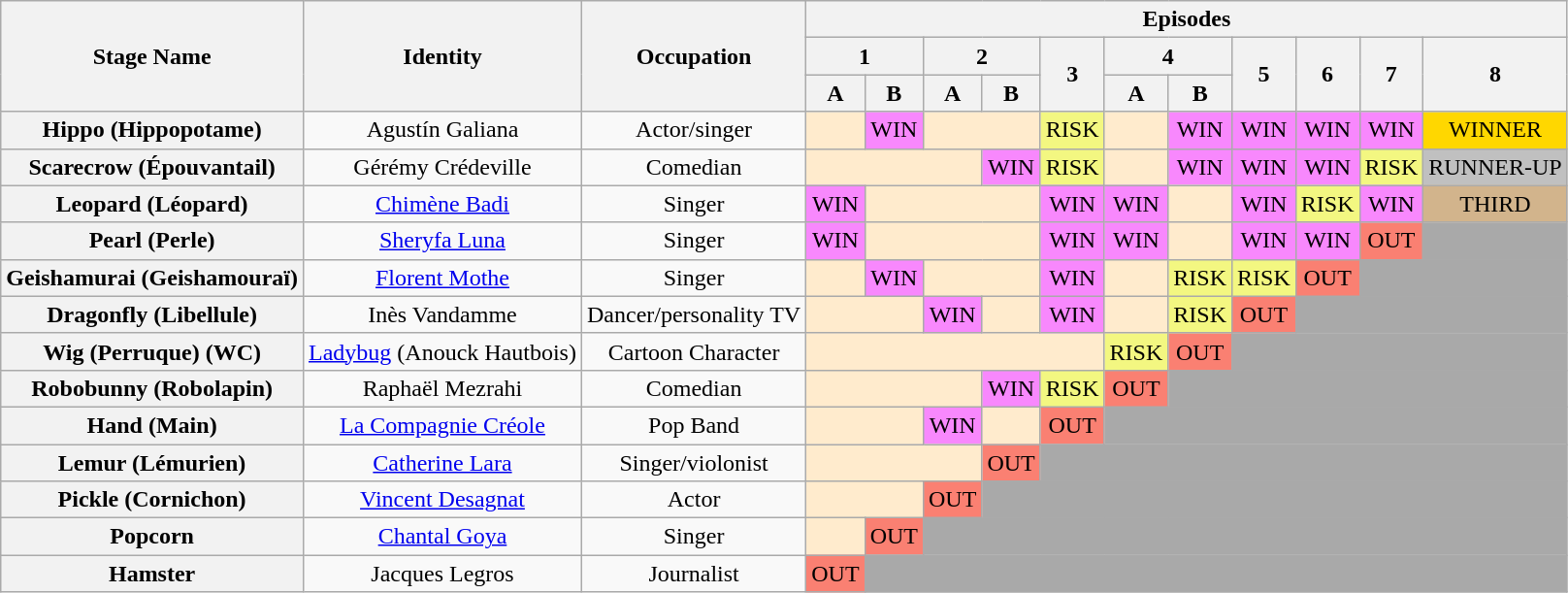<table class="wikitable" style="text-align:center; ">
<tr>
<th rowspan="3">Stage Name</th>
<th rowspan="3">Identity</th>
<th rowspan="3">Occupation</th>
<th colspan="11">Episodes</th>
</tr>
<tr>
<th colspan="2">1</th>
<th colspan="2">2</th>
<th rowspan="2">3</th>
<th colspan="2">4</th>
<th rowspan="2">5</th>
<th rowspan="2">6</th>
<th rowspan="2">7</th>
<th rowspan="2">8</th>
</tr>
<tr>
<th>A</th>
<th>B</th>
<th>A</th>
<th>B</th>
<th>A</th>
<th>B</th>
</tr>
<tr>
<th>Hippo (Hippopotame)</th>
<td>Agustín Galiana</td>
<td>Actor/singer</td>
<td bgcolor="#FFEBCD"></td>
<td bgcolor="#F888FD">WIN</td>
<td colspan="2" bgcolor="#FFEBCD"></td>
<td bgcolor="#F3F781">RISK</td>
<td bgcolor="#FFEBCD"></td>
<td bgcolor="#F888FD">WIN</td>
<td bgcolor="#F888FD">WIN</td>
<td bgcolor="#F888FD">WIN</td>
<td bgcolor="#F888FD">WIN</td>
<td bgcolor="gold">WINNER</td>
</tr>
<tr>
<th>Scarecrow (Épouvantail)</th>
<td>Gérémy Crédeville</td>
<td>Comedian</td>
<td colspan="3" bgcolor="#FFEBCD"></td>
<td bgcolor="#F888FD">WIN</td>
<td bgcolor="#F3F781">RISK</td>
<td bgcolor="#FFEBCD"></td>
<td bgcolor="#F888FD">WIN</td>
<td bgcolor="#F888FD">WIN</td>
<td bgcolor="#F888FD">WIN</td>
<td bgcolor="#F3F781">RISK</td>
<td bgcolor="silver">RUNNER-UP</td>
</tr>
<tr>
<th>Leopard (Léopard)</th>
<td><a href='#'>Chimène Badi</a></td>
<td>Singer</td>
<td bgcolor="#F888FD">WIN</td>
<td colspan="3" bgcolor="#FFEBCD"></td>
<td bgcolor="#F888FD">WIN</td>
<td bgcolor="#F888FD">WIN</td>
<td bgcolor="#FFEBCD"></td>
<td bgcolor="#F888FD">WIN</td>
<td bgcolor="#F3F781">RISK</td>
<td bgcolor="#F888FD">WIN</td>
<td bgcolor=tan>THIRD</td>
</tr>
<tr>
<th>Pearl (Perle)</th>
<td><a href='#'>Sheryfa Luna</a></td>
<td>Singer</td>
<td bgcolor="#F888FD">WIN</td>
<td colspan="3" bgcolor="#FFEBCD"></td>
<td bgcolor="#F888FD">WIN</td>
<td bgcolor="#F888FD">WIN</td>
<td bgcolor="#FFEBCD"></td>
<td bgcolor="#F888FD">WIN</td>
<td bgcolor="#F888FD">WIN</td>
<td bgcolor="salmon">OUT</td>
<td bgcolor="darkgrey"></td>
</tr>
<tr>
<th>Geishamurai (Geishamouraï)</th>
<td><a href='#'>Florent Mothe</a></td>
<td>Singer</td>
<td bgcolor="#FFEBCD"></td>
<td bgcolor="#F888FD">WIN</td>
<td colspan="2" bgcolor="#FFEBCD"></td>
<td bgcolor="#F888FD">WIN</td>
<td bgcolor="#FFEBCD"></td>
<td bgcolor="#F3F781">RISK</td>
<td bgcolor="#F3F781">RISK</td>
<td bgcolor="salmon">OUT</td>
<td colspan="2" bgcolor="darkgrey"></td>
</tr>
<tr>
<th>Dragonfly (Libellule)</th>
<td>Inès Vandamme</td>
<td>Dancer/personality TV</td>
<td colspan="2" bgcolor="#FFEBCD"></td>
<td bgcolor="#F888FD">WIN</td>
<td bgcolor="#FFEBCD"></td>
<td bgcolor="#F888FD">WIN</td>
<td bgcolor="#FFEBCD"></td>
<td bgcolor="#F3F781">RISK</td>
<td bgcolor="salmon">OUT</td>
<td colspan="3" bgcolor="darkgrey"></td>
</tr>
<tr>
<th>Wig (Perruque) (WC)</th>
<td><a href='#'>Ladybug</a> (Anouck Hautbois)</td>
<td>Cartoon Character</td>
<td colspan="5" bgcolor="#FFEBCD"></td>
<td bgcolor="#F3F781">RISK</td>
<td bgcolor="salmon">OUT</td>
<td colspan="4" bgcolor="darkgrey"></td>
</tr>
<tr>
<th>Robobunny (Robolapin)</th>
<td>Raphaël Mezrahi</td>
<td>Comedian</td>
<td colspan="3" bgcolor="#FFEBCD"></td>
<td bgcolor="#F888FD">WIN</td>
<td bgcolor="#F3F781">RISK</td>
<td bgcolor="salmon">OUT</td>
<td colspan="5" bgcolor="darkgrey"></td>
</tr>
<tr>
<th>Hand (Main)</th>
<td><a href='#'>La Compagnie Créole</a></td>
<td>Pop Band</td>
<td colspan="2" bgcolor="#FFEBCD"></td>
<td bgcolor="#F888FD">WIN</td>
<td bgcolor="#FFEBCD"></td>
<td bgcolor="salmon">OUT</td>
<td colspan="6" bgcolor="darkgrey"></td>
</tr>
<tr>
<th>Lemur (Lémurien)</th>
<td><a href='#'>Catherine Lara</a></td>
<td>Singer/violonist</td>
<td colspan="3" bgcolor="#FFEBCD"></td>
<td bgcolor="salmon">OUT</td>
<td colspan="9" bgcolor="darkgrey"></td>
</tr>
<tr>
<th>Pickle (Cornichon)</th>
<td><a href='#'>Vincent Desagnat</a></td>
<td>Actor</td>
<td colspan="2" bgcolor="#FFEBCD"></td>
<td bgcolor="salmon">OUT</td>
<td colspan="8" bgcolor="darkgrey"></td>
</tr>
<tr>
<th>Popcorn</th>
<td><a href='#'>Chantal Goya</a></td>
<td>Singer</td>
<td bgcolor="#FFEBCD"></td>
<td bgcolor="salmon">OUT</td>
<td colspan="9" bgcolor="darkgrey"></td>
</tr>
<tr>
<th>Hamster</th>
<td>Jacques Legros</td>
<td>Journalist</td>
<td bgcolor="salmon">OUT</td>
<td colspan="10" bgcolor="darkgrey"></td>
</tr>
</table>
